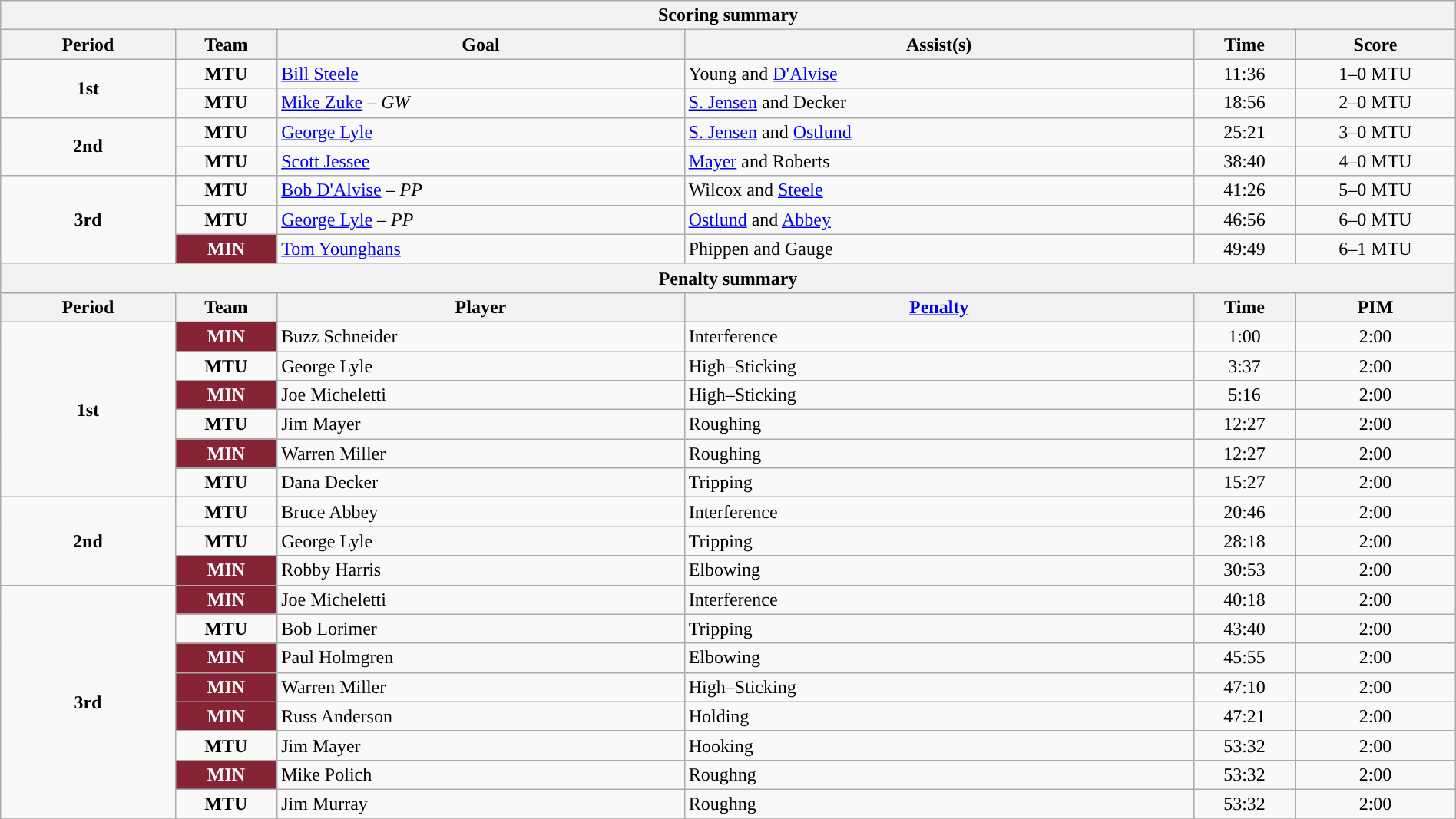<table style="width:100%;" class="wikitable">
<tr>
<th colspan=6>Scoring summary</th>
</tr>
<tr>
<th style="width:12%;">Period</th>
<th style="width:7%;">Team</th>
<th style="width:28%;">Goal</th>
<th style="width:35%;">Assist(s)</th>
<th style="width:7%;">Time</th>
<th style="width:11%;">Score</th>
</tr>
<tr>
<td style="text-align:center;" rowspan="2"><strong>1st</strong></td>
<td align=center><strong>MTU</strong></td>
<td><a href='#'>Bill Steele</a></td>
<td>Young and <a href='#'>D'Alvise</a></td>
<td align=center>11:36</td>
<td align=center>1–0 MTU</td>
</tr>
<tr>
<td align=center><strong>MTU</strong></td>
<td><a href='#'>Mike Zuke</a> – <em>GW</em></td>
<td><a href='#'>S. Jensen</a> and Decker</td>
<td align=center>18:56</td>
<td align=center>2–0 MTU</td>
</tr>
<tr>
<td style="text-align:center;" rowspan="2"><strong>2nd</strong></td>
<td align=center><strong>MTU</strong></td>
<td><a href='#'>George Lyle</a></td>
<td><a href='#'>S. Jensen</a> and <a href='#'>Ostlund</a></td>
<td align=center>25:21</td>
<td align=center>3–0 MTU</td>
</tr>
<tr>
<td align=center><strong>MTU</strong></td>
<td><a href='#'>Scott Jessee</a></td>
<td><a href='#'>Mayer</a> and Roberts</td>
<td align=center>38:40</td>
<td align=center>4–0 MTU</td>
</tr>
<tr>
<td style="text-align:center;" rowspan="3"><strong>3rd</strong></td>
<td align=center><strong>MTU</strong></td>
<td><a href='#'>Bob D'Alvise</a> – <em>PP</em></td>
<td>Wilcox and <a href='#'>Steele</a></td>
<td align=center>41:26</td>
<td align=center>5–0 MTU</td>
</tr>
<tr>
<td align=center><strong>MTU</strong></td>
<td><a href='#'>George Lyle</a> – <em>PP</em></td>
<td><a href='#'>Ostlund</a> and <a href='#'>Abbey</a></td>
<td align=center>46:56</td>
<td align=center>6–0 MTU</td>
</tr>
<tr>
<td align=center style="color:white; background:#862334; "><strong>MIN</strong></td>
<td><a href='#'>Tom Younghans</a></td>
<td>Phippen and Gauge</td>
<td align=center>49:49</td>
<td align=center>6–1 MTU</td>
</tr>
<tr>
<th colspan=6>Penalty summary</th>
</tr>
<tr>
<th style="width:12%;">Period</th>
<th style="width:7%;">Team</th>
<th style="width:28%;">Player</th>
<th style="width:35%;"><a href='#'>Penalty</a></th>
<th style="width:7%;">Time</th>
<th style="width:11%;">PIM</th>
</tr>
<tr>
<td style="text-align:center;" rowspan="6"><strong>1st</strong></td>
<td align=center style="color:white; background:#862334; "><strong>MIN</strong></td>
<td>Buzz Schneider</td>
<td>Interference</td>
<td align=center>1:00</td>
<td align=center>2:00</td>
</tr>
<tr>
<td align=center><strong>MTU</strong></td>
<td>George Lyle</td>
<td>High–Sticking</td>
<td align=center>3:37</td>
<td align=center>2:00</td>
</tr>
<tr>
<td align=center style="color:white; background:#862334; "><strong>MIN</strong></td>
<td>Joe Micheletti</td>
<td>High–Sticking</td>
<td align=center>5:16</td>
<td align=center>2:00</td>
</tr>
<tr>
<td align=center><strong>MTU</strong></td>
<td>Jim Mayer</td>
<td>Roughing</td>
<td align=center>12:27</td>
<td align=center>2:00</td>
</tr>
<tr>
<td align=center style="color:white; background:#862334; "><strong>MIN</strong></td>
<td>Warren Miller</td>
<td>Roughing</td>
<td align=center>12:27</td>
<td align=center>2:00</td>
</tr>
<tr>
<td align=center><strong>MTU</strong></td>
<td>Dana Decker</td>
<td>Tripping</td>
<td align=center>15:27</td>
<td align=center>2:00</td>
</tr>
<tr>
<td style="text-align:center;" rowspan="3"><strong>2nd</strong></td>
<td align=center><strong>MTU</strong></td>
<td>Bruce Abbey</td>
<td>Interference</td>
<td align=center>20:46</td>
<td align=center>2:00</td>
</tr>
<tr>
<td align=center><strong>MTU</strong></td>
<td>George Lyle</td>
<td>Tripping</td>
<td align=center>28:18</td>
<td align=center>2:00</td>
</tr>
<tr>
<td align=center style="color:white; background:#862334; "><strong>MIN</strong></td>
<td>Robby Harris</td>
<td>Elbowing</td>
<td align=center>30:53</td>
<td align=center>2:00</td>
</tr>
<tr>
<td style="text-align:center;" rowspan="8"><strong>3rd</strong></td>
<td align=center style="color:white; background:#862334; "><strong>MIN</strong></td>
<td>Joe Micheletti</td>
<td>Interference</td>
<td align=center>40:18</td>
<td align=center>2:00</td>
</tr>
<tr>
<td align=center><strong>MTU</strong></td>
<td>Bob Lorimer</td>
<td>Tripping</td>
<td align=center>43:40</td>
<td align=center>2:00</td>
</tr>
<tr>
<td align=center style="color:white; background:#862334; "><strong>MIN</strong></td>
<td>Paul Holmgren</td>
<td>Elbowing</td>
<td align=center>45:55</td>
<td align=center>2:00</td>
</tr>
<tr>
<td align=center style="color:white; background:#862334; "><strong>MIN</strong></td>
<td>Warren Miller</td>
<td>High–Sticking</td>
<td align=center>47:10</td>
<td align=center>2:00</td>
</tr>
<tr>
<td align=center style="color:white; background:#862334; "><strong>MIN</strong></td>
<td>Russ Anderson</td>
<td>Holding</td>
<td align=center>47:21</td>
<td align=center>2:00</td>
</tr>
<tr>
<td align=center><strong>MTU</strong></td>
<td>Jim Mayer</td>
<td>Hooking</td>
<td align=center>53:32</td>
<td align=center>2:00</td>
</tr>
<tr>
<td align=center style="color:white; background:#862334; "><strong>MIN</strong></td>
<td>Mike Polich</td>
<td>Roughng</td>
<td align=center>53:32</td>
<td align=center>2:00</td>
</tr>
<tr>
<td align=center><strong>MTU</strong></td>
<td>Jim Murray</td>
<td>Roughng</td>
<td align=center>53:32</td>
<td align=center>2:00</td>
</tr>
<tr>
</tr>
</table>
